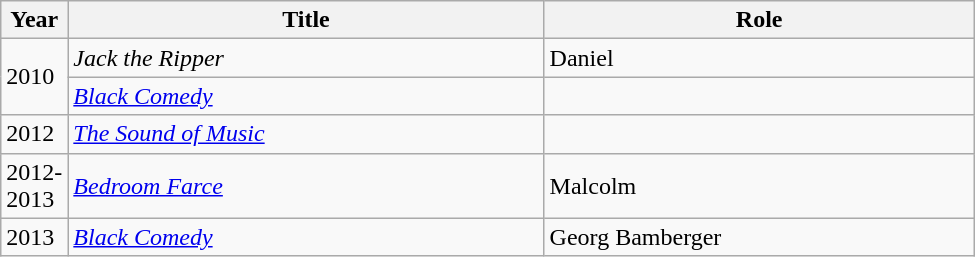<table class="wikitable" style="width:650px">
<tr>
<th width=10>Year</th>
<th>Title</th>
<th>Role</th>
</tr>
<tr>
<td rowspan=2>2010</td>
<td><em>Jack the Ripper</em></td>
<td>Daniel</td>
</tr>
<tr>
<td><em><a href='#'>Black Comedy</a></em></td>
<td></td>
</tr>
<tr>
<td>2012</td>
<td><em><a href='#'>The Sound of Music</a></em></td>
<td></td>
</tr>
<tr>
<td>2012-2013</td>
<td><em><a href='#'>Bedroom Farce</a></em></td>
<td>Malcolm</td>
</tr>
<tr>
<td>2013</td>
<td><em><a href='#'>Black Comedy</a></em></td>
<td>Georg Bamberger</td>
</tr>
</table>
